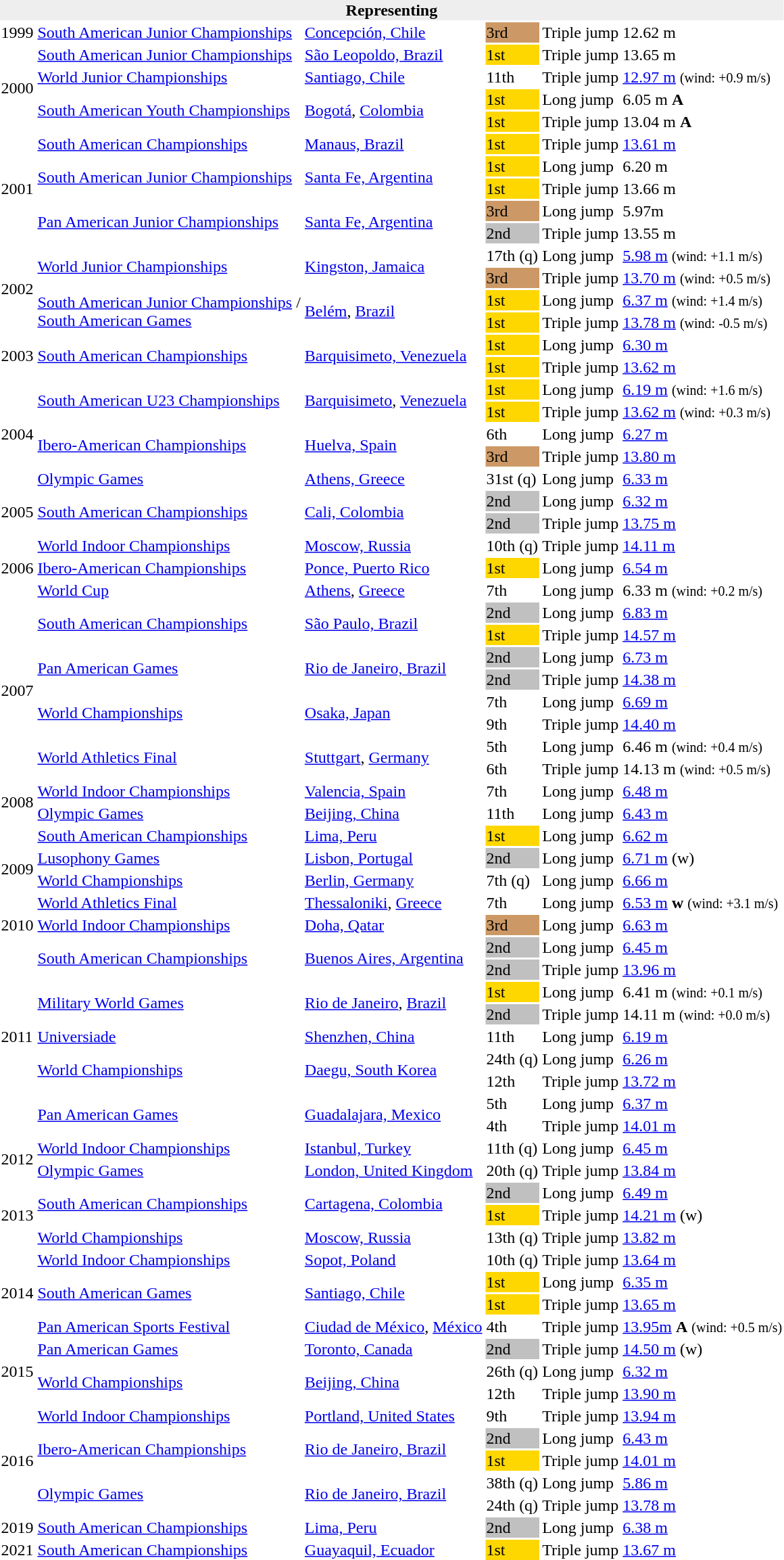<table>
<tr>
<th bgcolor="#eeeeee" colspan="6">Representing </th>
</tr>
<tr>
<td>1999</td>
<td><a href='#'>South American Junior Championships</a></td>
<td><a href='#'>Concepción, Chile</a></td>
<td bgcolor=cc9966>3rd</td>
<td>Triple jump</td>
<td>12.62 m</td>
</tr>
<tr>
<td rowspan=4>2000</td>
<td><a href='#'>South American Junior Championships</a></td>
<td><a href='#'>São Leopoldo, Brazil</a></td>
<td bgcolor=gold>1st</td>
<td>Triple jump</td>
<td>13.65 m</td>
</tr>
<tr>
<td><a href='#'>World Junior Championships</a></td>
<td><a href='#'>Santiago, Chile</a></td>
<td>11th</td>
<td>Triple jump</td>
<td><a href='#'>12.97 m</a>  <small>(wind: +0.9 m/s)</small></td>
</tr>
<tr>
<td rowspan=2><a href='#'>South American Youth Championships</a></td>
<td rowspan=2><a href='#'>Bogotá</a>, <a href='#'>Colombia</a></td>
<td bgcolor=gold>1st</td>
<td>Long jump</td>
<td>6.05 m <strong>A</strong></td>
</tr>
<tr>
<td bgcolor=gold>1st</td>
<td>Triple jump</td>
<td>13.04 m <strong>A</strong></td>
</tr>
<tr>
<td rowspan=5>2001</td>
<td><a href='#'>South American Championships</a></td>
<td><a href='#'>Manaus, Brazil</a></td>
<td bgcolor=gold>1st</td>
<td>Triple jump</td>
<td><a href='#'>13.61 m</a></td>
</tr>
<tr>
<td rowspan=2><a href='#'>South American Junior Championships</a></td>
<td rowspan=2><a href='#'>Santa Fe, Argentina</a></td>
<td bgcolor=gold>1st</td>
<td>Long jump</td>
<td>6.20 m</td>
</tr>
<tr>
<td bgcolor=gold>1st</td>
<td>Triple jump</td>
<td>13.66 m</td>
</tr>
<tr>
<td rowspan=2><a href='#'>Pan American Junior Championships</a></td>
<td rowspan=2><a href='#'>Santa Fe, Argentina</a></td>
<td bgcolor=cc9966>3rd</td>
<td>Long jump</td>
<td>5.97m</td>
</tr>
<tr>
<td bgcolor=silver>2nd</td>
<td>Triple jump</td>
<td>13.55 m</td>
</tr>
<tr>
<td rowspan=4>2002</td>
<td rowspan=2><a href='#'>World Junior Championships</a></td>
<td rowspan=2><a href='#'>Kingston, Jamaica</a></td>
<td>17th (q)</td>
<td>Long jump</td>
<td><a href='#'>5.98 m</a>  <small>(wind: +1.1 m/s)</small></td>
</tr>
<tr>
<td bgcolor=cc9966>3rd</td>
<td>Triple jump</td>
<td><a href='#'>13.70 m</a>  <small>(wind: +0.5 m/s)</small></td>
</tr>
<tr>
<td rowspan=2><a href='#'>South American Junior Championships</a> /<br> <a href='#'>South American Games</a></td>
<td rowspan=2><a href='#'>Belém</a>, <a href='#'>Brazil</a></td>
<td bgcolor=gold>1st</td>
<td>Long jump</td>
<td><a href='#'>6.37 m</a> <small>(wind: +1.4 m/s)</small></td>
</tr>
<tr>
<td bgcolor=gold>1st</td>
<td>Triple jump</td>
<td><a href='#'>13.78 m</a> <small>(wind: -0.5 m/s)</small></td>
</tr>
<tr>
<td rowspan=2>2003</td>
<td rowspan=2><a href='#'>South American Championships</a></td>
<td rowspan=2><a href='#'>Barquisimeto, Venezuela</a></td>
<td bgcolor=gold>1st</td>
<td>Long jump</td>
<td><a href='#'>6.30 m</a></td>
</tr>
<tr>
<td bgcolor=gold>1st</td>
<td>Triple jump</td>
<td><a href='#'>13.62 m</a></td>
</tr>
<tr>
<td rowspan=5>2004</td>
<td rowspan=2><a href='#'>South American U23 Championships</a></td>
<td rowspan=2><a href='#'>Barquisimeto</a>, <a href='#'>Venezuela</a></td>
<td bgcolor=gold>1st</td>
<td>Long jump</td>
<td><a href='#'>6.19 m</a> <small>(wind: +1.6 m/s)</small></td>
</tr>
<tr>
<td bgcolor=gold>1st</td>
<td>Triple jump</td>
<td><a href='#'>13.62 m</a> <small>(wind: +0.3 m/s)</small></td>
</tr>
<tr>
<td rowspan=2><a href='#'>Ibero-American Championships</a></td>
<td rowspan=2><a href='#'>Huelva, Spain</a></td>
<td>6th</td>
<td>Long jump</td>
<td><a href='#'>6.27 m</a></td>
</tr>
<tr>
<td bgcolor=cc9966>3rd</td>
<td>Triple jump</td>
<td><a href='#'>13.80 m</a></td>
</tr>
<tr>
<td><a href='#'>Olympic Games</a></td>
<td><a href='#'>Athens, Greece</a></td>
<td>31st (q)</td>
<td>Long jump</td>
<td><a href='#'>6.33 m</a></td>
</tr>
<tr>
<td rowspan=2>2005</td>
<td rowspan=2><a href='#'>South American Championships</a></td>
<td rowspan=2><a href='#'>Cali, Colombia</a></td>
<td bgcolor=silver>2nd</td>
<td>Long jump</td>
<td><a href='#'>6.32 m</a></td>
</tr>
<tr>
<td bgcolor=silver>2nd</td>
<td>Triple jump</td>
<td><a href='#'>13.75 m</a></td>
</tr>
<tr>
<td rowspan=3>2006</td>
<td><a href='#'>World Indoor Championships</a></td>
<td><a href='#'>Moscow, Russia</a></td>
<td>10th (q)</td>
<td>Triple jump</td>
<td><a href='#'>14.11 m</a></td>
</tr>
<tr>
<td><a href='#'>Ibero-American Championships</a></td>
<td><a href='#'>Ponce, Puerto Rico</a></td>
<td bgcolor=gold>1st</td>
<td>Long jump</td>
<td><a href='#'>6.54 m</a></td>
</tr>
<tr>
<td><a href='#'>World Cup</a></td>
<td><a href='#'>Athens</a>, <a href='#'>Greece</a></td>
<td>7th</td>
<td>Long jump</td>
<td>6.33 m <small>(wind: +0.2 m/s)</small></td>
</tr>
<tr>
<td rowspan=8>2007</td>
<td rowspan=2><a href='#'>South American Championships</a></td>
<td rowspan=2><a href='#'>São Paulo, Brazil</a></td>
<td bgcolor=silver>2nd</td>
<td>Long jump</td>
<td><a href='#'>6.83 m</a></td>
</tr>
<tr>
<td bgcolor=gold>1st</td>
<td>Triple jump</td>
<td><a href='#'>14.57 m</a></td>
</tr>
<tr>
<td rowspan=2><a href='#'>Pan American Games</a></td>
<td rowspan=2><a href='#'>Rio de Janeiro, Brazil</a></td>
<td bgcolor=silver>2nd</td>
<td>Long jump</td>
<td><a href='#'>6.73 m</a></td>
</tr>
<tr>
<td bgcolor=silver>2nd</td>
<td>Triple jump</td>
<td><a href='#'>14.38 m</a></td>
</tr>
<tr>
<td rowspan=2><a href='#'>World Championships</a></td>
<td rowspan=2><a href='#'>Osaka, Japan</a></td>
<td>7th</td>
<td>Long jump</td>
<td><a href='#'>6.69 m</a></td>
</tr>
<tr>
<td>9th</td>
<td>Triple jump</td>
<td><a href='#'>14.40 m</a></td>
</tr>
<tr>
<td rowspan=2><a href='#'>World Athletics Final</a></td>
<td rowspan=2><a href='#'>Stuttgart</a>, <a href='#'>Germany</a></td>
<td>5th</td>
<td>Long jump</td>
<td>6.46 m <small>(wind: +0.4 m/s)</small></td>
</tr>
<tr>
<td>6th</td>
<td>Triple jump</td>
<td>14.13 m <small>(wind: +0.5 m/s)</small></td>
</tr>
<tr>
<td rowspan=2>2008</td>
<td><a href='#'>World Indoor Championships</a></td>
<td><a href='#'>Valencia, Spain</a></td>
<td>7th</td>
<td>Long jump</td>
<td><a href='#'>6.48 m</a></td>
</tr>
<tr>
<td><a href='#'>Olympic Games</a></td>
<td><a href='#'>Beijing, China</a></td>
<td>11th</td>
<td>Long jump</td>
<td><a href='#'>6.43 m</a></td>
</tr>
<tr>
<td rowspan=4>2009</td>
<td><a href='#'>South American Championships</a></td>
<td><a href='#'>Lima, Peru</a></td>
<td bgcolor=gold>1st</td>
<td>Long jump</td>
<td><a href='#'>6.62 m</a></td>
</tr>
<tr>
<td><a href='#'>Lusophony Games</a></td>
<td><a href='#'>Lisbon, Portugal</a></td>
<td bgcolor=silver>2nd</td>
<td>Long jump</td>
<td><a href='#'>6.71 m</a> (w)</td>
</tr>
<tr>
<td><a href='#'>World Championships</a></td>
<td><a href='#'>Berlin, Germany</a></td>
<td>7th (q)</td>
<td>Long jump</td>
<td><a href='#'>6.66 m</a></td>
</tr>
<tr>
<td><a href='#'>World Athletics Final</a></td>
<td><a href='#'>Thessaloniki</a>, <a href='#'>Greece</a></td>
<td>7th</td>
<td>Long jump</td>
<td><a href='#'>6.53 m</a> <strong>w</strong> <small>(wind: +3.1 m/s)</small></td>
</tr>
<tr>
<td>2010</td>
<td><a href='#'>World Indoor Championships</a></td>
<td><a href='#'>Doha, Qatar</a></td>
<td bgcolor=cc9966>3rd</td>
<td>Long jump</td>
<td><a href='#'>6.63 m</a></td>
</tr>
<tr>
<td rowspan=9>2011</td>
<td rowspan=2><a href='#'>South American Championships</a></td>
<td rowspan=2><a href='#'>Buenos Aires, Argentina</a></td>
<td bgcolor=silver>2nd</td>
<td>Long jump</td>
<td><a href='#'>6.45 m</a></td>
</tr>
<tr>
<td bgcolor=silver>2nd</td>
<td>Triple jump</td>
<td><a href='#'>13.96 m</a></td>
</tr>
<tr>
<td rowspan=2><a href='#'>Military World Games</a></td>
<td rowspan=2><a href='#'>Rio de Janeiro</a>, <a href='#'>Brazil</a></td>
<td bgcolor=gold>1st</td>
<td>Long jump</td>
<td>6.41 m <small>(wind: +0.1 m/s)</small></td>
</tr>
<tr>
<td bgcolor=silver>2nd</td>
<td>Triple jump</td>
<td>14.11 m <small>(wind: +0.0 m/s)</small></td>
</tr>
<tr>
<td><a href='#'>Universiade</a></td>
<td><a href='#'>Shenzhen, China</a></td>
<td>11th</td>
<td>Long jump</td>
<td><a href='#'>6.19 m</a></td>
</tr>
<tr>
<td rowspan=2><a href='#'>World Championships</a></td>
<td rowspan=2><a href='#'>Daegu, South Korea</a></td>
<td>24th (q)</td>
<td>Long jump</td>
<td><a href='#'>6.26 m</a></td>
</tr>
<tr>
<td>12th</td>
<td>Triple jump</td>
<td><a href='#'>13.72 m</a></td>
</tr>
<tr>
<td rowspan=2><a href='#'>Pan American Games</a></td>
<td rowspan=2><a href='#'>Guadalajara, Mexico</a></td>
<td>5th</td>
<td>Long jump</td>
<td><a href='#'>6.37 m</a></td>
</tr>
<tr>
<td>4th</td>
<td>Triple jump</td>
<td><a href='#'>14.01 m</a></td>
</tr>
<tr>
<td rowspan=2>2012</td>
<td><a href='#'>World Indoor Championships</a></td>
<td><a href='#'>Istanbul, Turkey</a></td>
<td>11th (q)</td>
<td>Long jump</td>
<td><a href='#'>6.45 m</a></td>
</tr>
<tr>
<td><a href='#'>Olympic Games</a></td>
<td><a href='#'>London, United Kingdom</a></td>
<td>20th (q)</td>
<td>Triple jump</td>
<td><a href='#'>13.84 m</a></td>
</tr>
<tr>
<td rowspan=3>2013</td>
<td rowspan=2><a href='#'>South American Championships</a></td>
<td rowspan=2><a href='#'>Cartagena, Colombia</a></td>
<td bgcolor=silver>2nd</td>
<td>Long jump</td>
<td><a href='#'>6.49 m</a></td>
</tr>
<tr>
<td bgcolor=gold>1st</td>
<td>Triple jump</td>
<td><a href='#'>14.21 m</a> (w)</td>
</tr>
<tr>
<td><a href='#'>World Championships</a></td>
<td><a href='#'>Moscow, Russia</a></td>
<td>13th (q)</td>
<td>Triple jump</td>
<td><a href='#'>13.82 m</a></td>
</tr>
<tr>
<td rowspan=4>2014</td>
<td><a href='#'>World Indoor Championships</a></td>
<td><a href='#'>Sopot, Poland</a></td>
<td>10th (q)</td>
<td>Triple jump</td>
<td><a href='#'>13.64 m</a></td>
</tr>
<tr>
<td rowspan=2><a href='#'>South American Games</a></td>
<td rowspan=2><a href='#'>Santiago, Chile</a></td>
<td bgcolor=gold>1st</td>
<td>Long jump</td>
<td><a href='#'>6.35 m</a></td>
</tr>
<tr>
<td bgcolor=gold>1st</td>
<td>Triple jump</td>
<td><a href='#'>13.65 m</a></td>
</tr>
<tr>
<td><a href='#'>Pan American Sports Festival</a></td>
<td><a href='#'>Ciudad de México</a>, <a href='#'>México</a></td>
<td>4th</td>
<td>Triple jump</td>
<td><a href='#'>13.95m</a>  <strong>A</strong> <small>(wind: +0.5 m/s)</small></td>
</tr>
<tr>
<td rowspan=3>2015</td>
<td><a href='#'>Pan American Games</a></td>
<td><a href='#'>Toronto, Canada</a></td>
<td bgcolor=silver>2nd</td>
<td>Triple jump</td>
<td><a href='#'>14.50 m</a> (w)</td>
</tr>
<tr>
<td rowspan=2><a href='#'>World Championships</a></td>
<td rowspan=2><a href='#'>Beijing, China</a></td>
<td>26th (q)</td>
<td>Long jump</td>
<td><a href='#'>6.32 m</a></td>
</tr>
<tr>
<td>12th</td>
<td>Triple jump</td>
<td><a href='#'>13.90 m</a></td>
</tr>
<tr>
<td rowspan=5>2016</td>
<td><a href='#'>World Indoor Championships</a></td>
<td><a href='#'>Portland, United States</a></td>
<td>9th</td>
<td>Triple jump</td>
<td><a href='#'>13.94 m</a></td>
</tr>
<tr>
<td rowspan=2><a href='#'>Ibero-American Championships</a></td>
<td rowspan=2><a href='#'>Rio de Janeiro, Brazil</a></td>
<td bgcolor=silver>2nd</td>
<td>Long jump</td>
<td><a href='#'>6.43 m</a></td>
</tr>
<tr>
<td bgcolor=gold>1st</td>
<td>Triple jump</td>
<td><a href='#'>14.01 m</a></td>
</tr>
<tr>
<td rowspan=2><a href='#'>Olympic Games</a></td>
<td rowspan=2><a href='#'>Rio de Janeiro, Brazil</a></td>
<td>38th (q)</td>
<td>Long jump</td>
<td><a href='#'>5.86 m</a></td>
</tr>
<tr>
<td>24th (q)</td>
<td>Triple jump</td>
<td><a href='#'>13.78 m</a></td>
</tr>
<tr>
<td>2019</td>
<td><a href='#'>South American Championships</a></td>
<td><a href='#'>Lima, Peru</a></td>
<td bgcolor=silver>2nd</td>
<td>Long jump</td>
<td><a href='#'>6.38 m</a></td>
</tr>
<tr>
<td>2021</td>
<td><a href='#'>South American Championships</a></td>
<td><a href='#'>Guayaquil, Ecuador</a></td>
<td bgcolor=gold>1st</td>
<td>Triple jump</td>
<td><a href='#'>13.67 m</a></td>
</tr>
</table>
